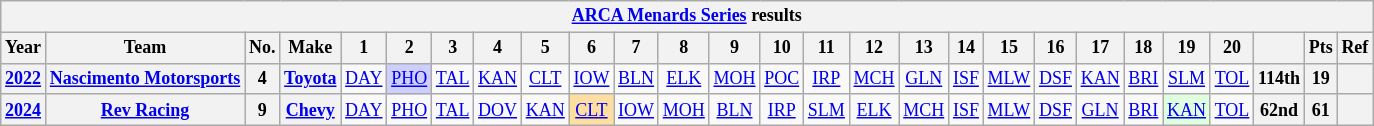<table class="wikitable" style="text-align:center; font-size:75%">
<tr>
<th colspan=27><a href='#'>ARCA Menards Series</a> results</th>
</tr>
<tr>
<th>Year</th>
<th>Team</th>
<th>No.</th>
<th>Make</th>
<th>1</th>
<th>2</th>
<th>3</th>
<th>4</th>
<th>5</th>
<th>6</th>
<th>7</th>
<th>8</th>
<th>9</th>
<th>10</th>
<th>11</th>
<th>12</th>
<th>13</th>
<th>14</th>
<th>15</th>
<th>16</th>
<th>17</th>
<th>18</th>
<th>19</th>
<th>20</th>
<th></th>
<th>Pts</th>
<th>Ref</th>
</tr>
<tr>
<th><a href='#'>2022</a></th>
<th><a href='#'>Nascimento Motorsports</a></th>
<th>4</th>
<th><a href='#'>Toyota</a></th>
<td><a href='#'>DAY</a></td>
<td style="background:#CFCFFF;"><a href='#'>PHO</a><br></td>
<td><a href='#'>TAL</a></td>
<td><a href='#'>KAN</a></td>
<td><a href='#'>CLT</a></td>
<td><a href='#'>IOW</a></td>
<td><a href='#'>BLN</a></td>
<td><a href='#'>ELK</a></td>
<td><a href='#'>MOH</a></td>
<td><a href='#'>POC</a></td>
<td><a href='#'>IRP</a></td>
<td><a href='#'>MCH</a></td>
<td><a href='#'>GLN</a></td>
<td><a href='#'>ISF</a></td>
<td><a href='#'>MLW</a></td>
<td><a href='#'>DSF</a></td>
<td><a href='#'>KAN</a></td>
<td><a href='#'>BRI</a></td>
<td><a href='#'>SLM</a></td>
<td><a href='#'>TOL</a></td>
<th>114th</th>
<th>19</th>
<th></th>
</tr>
<tr>
<th><a href='#'>2024</a></th>
<th><a href='#'>Rev Racing</a></th>
<th>9</th>
<th><a href='#'>Chevy</a></th>
<td><a href='#'>DAY</a></td>
<td><a href='#'>PHO</a></td>
<td><a href='#'>TAL</a></td>
<td><a href='#'>DOV</a></td>
<td><a href='#'>KAN</a></td>
<td style="background:#FFDF9F;"><a href='#'>CLT</a><br></td>
<td><a href='#'>IOW</a></td>
<td><a href='#'>MOH</a></td>
<td><a href='#'>BLN</a></td>
<td><a href='#'>IRP</a></td>
<td><a href='#'>SLM</a></td>
<td><a href='#'>ELK</a></td>
<td><a href='#'>MCH</a></td>
<td><a href='#'>ISF</a></td>
<td><a href='#'>MLW</a></td>
<td><a href='#'>DSF</a></td>
<td><a href='#'>GLN</a></td>
<td><a href='#'>BRI</a></td>
<td style="background:#DFFFDF;"><a href='#'>KAN</a><br></td>
<td><a href='#'>TOL</a></td>
<th>62nd</th>
<th>61</th>
<th></th>
</tr>
</table>
